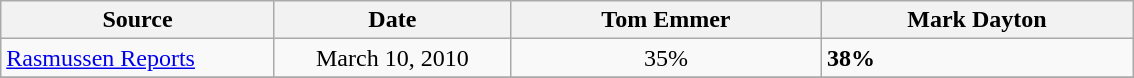<table class="wikitable collapsible">
<tr>
<th width="175px">Source</th>
<th width="150px">Date</th>
<th width="200px" align="center">Tom Emmer</th>
<th width="200px" align="center">Mark Dayton</th>
</tr>
<tr>
<td><a href='#'>Rasmussen Reports</a></td>
<td align="center">March 10, 2010</td>
<td align="center">35%</td>
<td><strong>38%</strong></td>
</tr>
<tr>
</tr>
</table>
